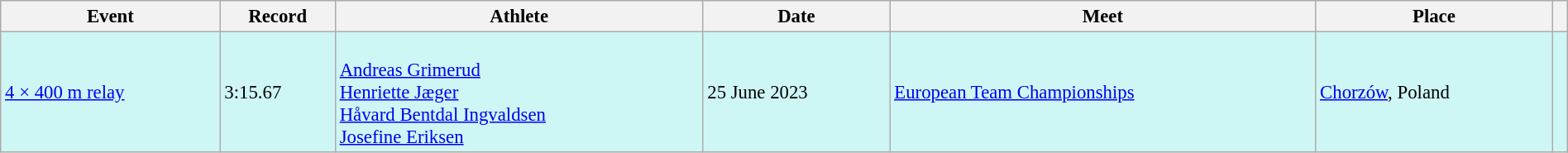<table class="wikitable" style="font-size:95%; width: 100%;">
<tr>
<th>Event</th>
<th>Record</th>
<th>Athlete</th>
<th>Date</th>
<th>Meet</th>
<th>Place</th>
<th></th>
</tr>
<tr bgcolor="#CEF6F5">
<td><a href='#'>4 × 400 m relay</a></td>
<td>3:15.67</td>
<td><br><a href='#'>Andreas Grimerud</a><br><a href='#'>Henriette Jæger</a><br><a href='#'>Håvard Bentdal Ingvaldsen</a><br><a href='#'>Josefine Eriksen</a></td>
<td>25 June 2023</td>
<td><a href='#'>European Team Championships</a></td>
<td><a href='#'>Chorzów</a>, Poland</td>
<td></td>
</tr>
</table>
